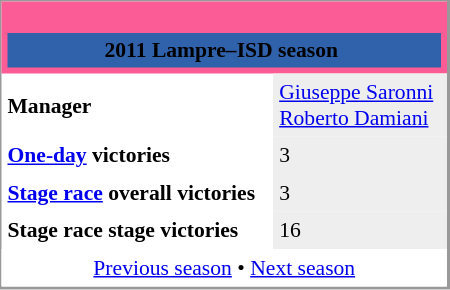<table align="right" cellpadding="4" cellspacing="0" style="margin-left:1em; width:300px; font-size:90%; border:1px solid #999; border-right-width:2px; border-bottom-width:2px; background-color:white;">
<tr>
<th colspan="2" style="background-color:#FB5C96;"><br><table style="background:#3062AB;text-align:center;width:100%;">
<tr>
<td style="background:#3062AB;" align="center" width="100%"><span> 2011 Lampre–ISD season</span></td>
<td padding=15px></td>
</tr>
</table>
</th>
</tr>
<tr>
<td><strong>Manager </strong></td>
<td bgcolor=#EEEEEE><a href='#'>Giuseppe Saronni</a><br><a href='#'>Roberto Damiani</a></td>
</tr>
<tr>
<td><strong><a href='#'>One-day</a> victories</strong></td>
<td bgcolor=#EEEEEE>3</td>
</tr>
<tr>
<td><strong><a href='#'>Stage race</a> overall victories</strong></td>
<td bgcolor=#EEEEEE>3</td>
</tr>
<tr>
<td><strong>Stage race stage victories</strong></td>
<td bgcolor=#EEEEEE>16</td>
</tr>
<tr>
<td colspan="2" bgcolor="white" align="center"><a href='#'>Previous season</a> • <a href='#'>Next season</a></td>
</tr>
</table>
